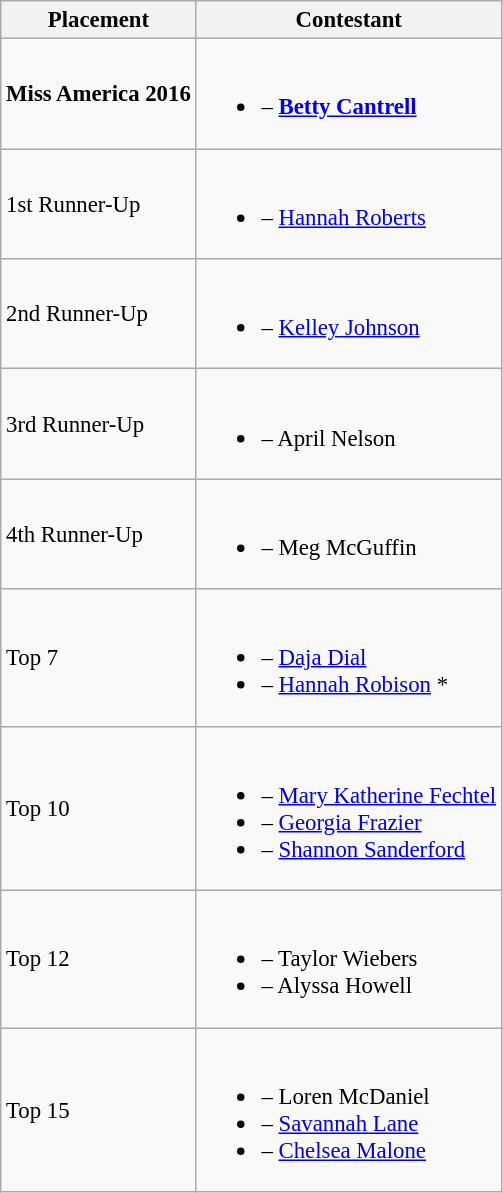<table class="wikitable sortable" style="font-size: 95%;">
<tr>
<th>Placement</th>
<th>Contestant</th>
</tr>
<tr>
<td><strong>Miss America 2016</strong></td>
<td><br><ul><li><strong></strong> – <strong><a href='#'>Betty Cantrell</a></strong></li></ul></td>
</tr>
<tr>
<td>1st Runner-Up</td>
<td><br><ul><li> – <a href='#'>Hannah Roberts</a></li></ul></td>
</tr>
<tr>
<td>2nd Runner-Up</td>
<td><br><ul><li> – <a href='#'>Kelley Johnson</a></li></ul></td>
</tr>
<tr>
<td>3rd Runner-Up</td>
<td><br><ul><li> – April Nelson</li></ul></td>
</tr>
<tr>
<td>4th Runner-Up</td>
<td><br><ul><li> – Meg McGuffin</li></ul></td>
</tr>
<tr>
<td>Top 7</td>
<td><br><ul><li> – <a href='#'>Daja Dial</a></li><li> – <a href='#'>Hannah Robison</a> *</li></ul></td>
</tr>
<tr>
<td>Top 10</td>
<td><br><ul><li> – <a href='#'>Mary Katherine Fechtel</a></li><li> – <a href='#'>Georgia Frazier</a></li><li> – <a href='#'>Shannon Sanderford</a></li></ul></td>
</tr>
<tr>
<td>Top 12</td>
<td><br><ul><li> – Taylor Wiebers</li><li> – Alyssa Howell</li></ul></td>
</tr>
<tr>
<td>Top 15</td>
<td><br><ul><li> – Loren McDaniel</li><li> – <a href='#'>Savannah Lane</a></li><li> – <a href='#'>Chelsea Malone</a></li></ul></td>
</tr>
</table>
